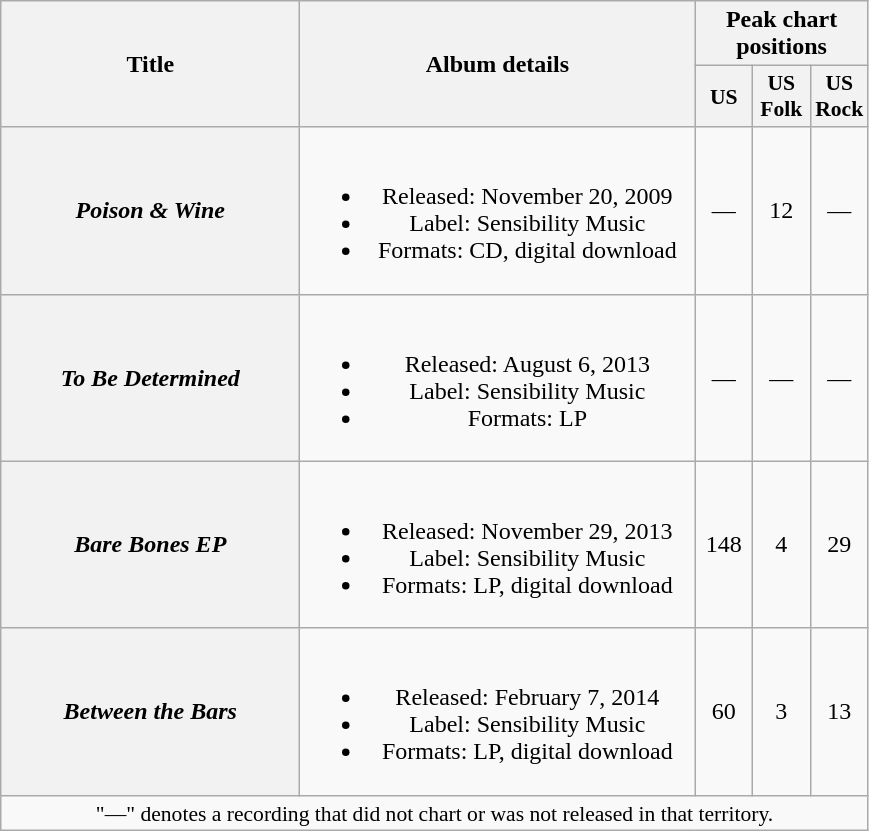<table class="wikitable plainrowheaders" style="text-align:center;">
<tr>
<th scope="col" rowspan="2" style="width:12em;">Title</th>
<th scope="col" rowspan="2" style="width:16em;">Album details</th>
<th scope="col" colspan="3">Peak chart positions</th>
</tr>
<tr>
<th scope="col" style="width:2.2em;font-size:90%;">US<br></th>
<th scope="col" style="width:2.2em;font-size:90%;">US<br>Folk<br></th>
<th scope="col" style="width:2.2em;font-size:90%;">US<br>Rock<br></th>
</tr>
<tr>
<th scope="row"><em>Poison & Wine</em></th>
<td><br><ul><li>Released: November 20, 2009</li><li>Label: Sensibility Music</li><li>Formats: CD, digital download</li></ul></td>
<td>—</td>
<td>12</td>
<td>—</td>
</tr>
<tr>
<th scope="row"><em>To Be Determined</em></th>
<td><br><ul><li>Released: August 6, 2013</li><li>Label: Sensibility Music</li><li>Formats: LP</li></ul></td>
<td>—</td>
<td>—</td>
<td>—</td>
</tr>
<tr>
<th scope="row"><em>Bare Bones EP</em></th>
<td><br><ul><li>Released: November 29, 2013</li><li>Label: Sensibility Music</li><li>Formats: LP, digital download</li></ul></td>
<td>148</td>
<td>4</td>
<td>29</td>
</tr>
<tr>
<th scope="row"><em>Between the Bars</em></th>
<td><br><ul><li>Released: February 7, 2014</li><li>Label: Sensibility Music</li><li>Formats: LP, digital download</li></ul></td>
<td>60</td>
<td>3</td>
<td>13</td>
</tr>
<tr>
<td colspan="5" style="font-size:90%">"—" denotes a recording that did not chart or was not released in that territory.</td>
</tr>
</table>
